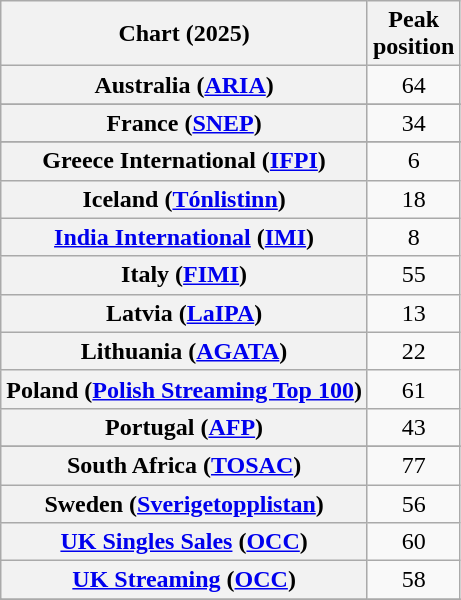<table class="wikitable sortable plainrowheaders" style="text-align:center">
<tr>
<th scope="col">Chart (2025)</th>
<th scope="col">Peak<br>position</th>
</tr>
<tr>
<th scope="row">Australia (<a href='#'>ARIA</a>)</th>
<td>64</td>
</tr>
<tr>
</tr>
<tr>
</tr>
<tr>
<th scope="row">France (<a href='#'>SNEP</a>)</th>
<td>34</td>
</tr>
<tr>
</tr>
<tr>
<th scope="row">Greece International (<a href='#'>IFPI</a>)</th>
<td>6</td>
</tr>
<tr>
<th scope="row">Iceland (<a href='#'>Tónlistinn</a>)</th>
<td>18</td>
</tr>
<tr>
<th scope="row"><a href='#'>India International</a> (<a href='#'>IMI</a>)</th>
<td>8</td>
</tr>
<tr>
<th scope="row">Italy (<a href='#'>FIMI</a>)</th>
<td>55</td>
</tr>
<tr>
<th scope="row">Latvia (<a href='#'>LaIPA</a>)</th>
<td>13</td>
</tr>
<tr>
<th scope="row">Lithuania (<a href='#'>AGATA</a>)</th>
<td>22</td>
</tr>
<tr>
<th scope="row">Poland (<a href='#'>Polish Streaming Top 100</a>)</th>
<td>61</td>
</tr>
<tr>
<th scope="row">Portugal (<a href='#'>AFP</a>)</th>
<td>43</td>
</tr>
<tr>
</tr>
<tr>
<th scope="row">South Africa (<a href='#'>TOSAC</a>)</th>
<td>77</td>
</tr>
<tr>
<th scope="row">Sweden (<a href='#'>Sverigetopplistan</a>)</th>
<td>56</td>
</tr>
<tr>
<th scope="row"><a href='#'>UK Singles Sales</a> (<a href='#'>OCC</a>)</th>
<td>60</td>
</tr>
<tr>
<th scope="row"><a href='#'>UK Streaming</a> (<a href='#'>OCC</a>)</th>
<td>58</td>
</tr>
<tr>
</tr>
<tr>
</tr>
</table>
